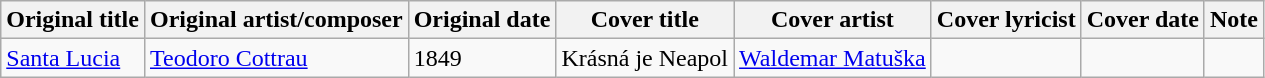<table class="wikitable sortable">
<tr>
<th>Original title</th>
<th>Original artist/composer</th>
<th nowrap=yes>Original date</th>
<th>Cover title</th>
<th>Cover artist</th>
<th>Cover lyricist</th>
<th nowrap=yes>Cover date</th>
<th class=unsortable>Note</th>
</tr>
<tr>
<td><a href='#'>Santa Lucia</a></td>
<td><a href='#'>Teodoro Cottrau</a></td>
<td>1849</td>
<td>Krásná je Neapol</td>
<td><a href='#'>Waldemar Matuška</a></td>
<td></td>
<td></td>
<td></td>
</tr>
</table>
